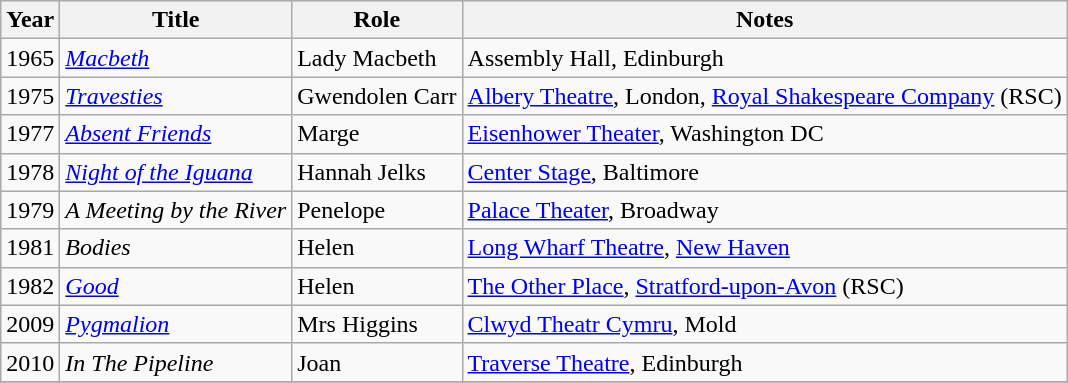<table class="wikitable sortable">
<tr>
<th>Year</th>
<th>Title</th>
<th>Role</th>
<th class="unsortable">Notes</th>
</tr>
<tr>
<td>1965</td>
<td><em><a href='#'>Macbeth</a></em></td>
<td>Lady Macbeth</td>
<td>Assembly Hall, Edinburgh</td>
</tr>
<tr>
<td>1975</td>
<td><em><a href='#'>Travesties</a></em></td>
<td>Gwendolen Carr</td>
<td><a href='#'>Albery Theatre</a>, London, <a href='#'>Royal Shakespeare Company</a> (RSC)</td>
</tr>
<tr>
<td>1977</td>
<td><em><a href='#'>Absent Friends</a></em></td>
<td>Marge</td>
<td><a href='#'>Eisenhower Theater</a>, Washington DC</td>
</tr>
<tr>
<td>1978</td>
<td><em><a href='#'>Night of the Iguana</a></em></td>
<td>Hannah Jelks</td>
<td><a href='#'>Center Stage</a>, Baltimore</td>
</tr>
<tr>
<td>1979</td>
<td><em>A Meeting by the River</em></td>
<td>Penelope</td>
<td><a href='#'>Palace Theater</a>, Broadway</td>
</tr>
<tr>
<td>1981</td>
<td><em>Bodies</em></td>
<td>Helen</td>
<td><a href='#'>Long Wharf Theatre</a>, <a href='#'>New Haven</a></td>
</tr>
<tr>
<td>1982</td>
<td><em><a href='#'>Good</a></em></td>
<td>Helen</td>
<td><a href='#'>The Other Place</a>, <a href='#'>Stratford-upon-Avon</a> (RSC)</td>
</tr>
<tr>
<td>2009</td>
<td><em><a href='#'>Pygmalion</a></em></td>
<td>Mrs Higgins</td>
<td><a href='#'>Clwyd Theatr Cymru</a>, Mold</td>
</tr>
<tr>
<td>2010</td>
<td><em>In The Pipeline</em></td>
<td>Joan</td>
<td><a href='#'>Traverse Theatre</a>, Edinburgh</td>
</tr>
<tr>
</tr>
</table>
